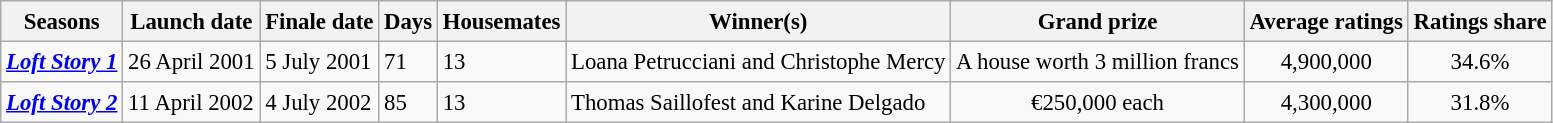<table class="wikitable" style="text-align:left; font-size:95%; line-height:20px;">
<tr>
<th>Seasons</th>
<th>Launch date</th>
<th>Finale date</th>
<th>Days</th>
<th>Housemates</th>
<th>Winner(s)</th>
<th>Grand prize</th>
<th>Average ratings</th>
<th>Ratings share</th>
</tr>
<tr>
<td><strong><em><a href='#'>Loft Story 1</a></em></strong></td>
<td>26 April 2001</td>
<td>5 July 2001</td>
<td>71</td>
<td>13</td>
<td>Loana Petrucciani and Christophe Mercy</td>
<td align="center">A house worth 3 million francs</td>
<td align=center>4,900,000</td>
<td align=center>34.6%</td>
</tr>
<tr>
<td><strong><em><a href='#'>Loft Story 2</a></em></strong></td>
<td>11 April 2002</td>
<td>4 July 2002</td>
<td>85</td>
<td>13</td>
<td>Thomas Saillofest and Karine Delgado</td>
<td align=center>€250,000 each</td>
<td align=center>4,300,000</td>
<td align=center>31.8%</td>
</tr>
</table>
